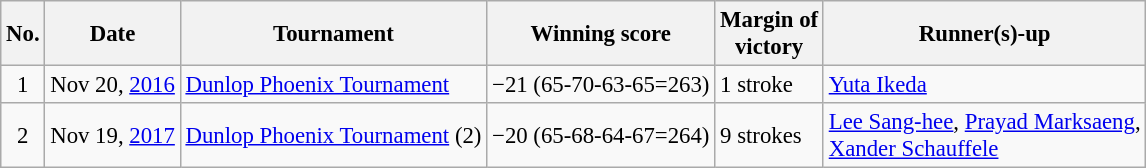<table class="wikitable" style="font-size:95%;">
<tr>
<th>No.</th>
<th>Date</th>
<th>Tournament</th>
<th>Winning score</th>
<th>Margin of<br>victory</th>
<th>Runner(s)-up</th>
</tr>
<tr>
<td align=center>1</td>
<td align=right>Nov 20, <a href='#'>2016</a></td>
<td><a href='#'>Dunlop Phoenix Tournament</a></td>
<td>−21 (65-70-63-65=263)</td>
<td>1 stroke</td>
<td> <a href='#'>Yuta Ikeda</a></td>
</tr>
<tr>
<td align=center>2</td>
<td align=right>Nov 19, <a href='#'>2017</a></td>
<td><a href='#'>Dunlop Phoenix Tournament</a> (2)</td>
<td>−20 (65-68-64-67=264)</td>
<td>9 strokes</td>
<td> <a href='#'>Lee Sang-hee</a>,  <a href='#'>Prayad Marksaeng</a>,<br> <a href='#'>Xander Schauffele</a></td>
</tr>
</table>
